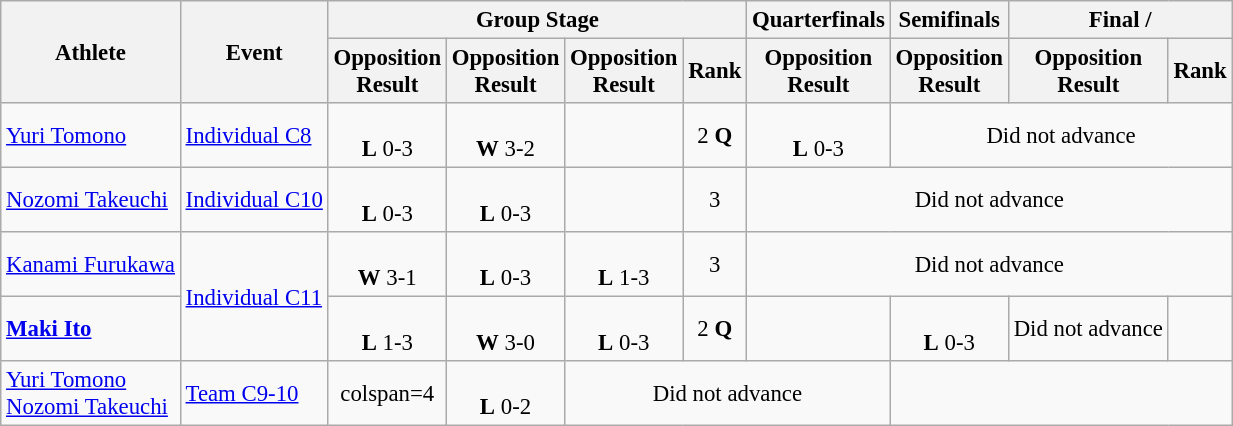<table class=wikitable style="font-size:95%">
<tr>
<th rowspan="2">Athlete</th>
<th rowspan="2">Event</th>
<th colspan="4">Group Stage</th>
<th>Quarterfinals</th>
<th>Semifinals</th>
<th colspan="2">Final / </th>
</tr>
<tr>
<th>Opposition<br>Result</th>
<th>Opposition<br>Result</th>
<th>Opposition<br>Result</th>
<th>Rank</th>
<th>Opposition<br>Result</th>
<th>Opposition<br>Result</th>
<th>Opposition<br>Result</th>
<th>Rank</th>
</tr>
<tr align=center>
<td align=left><a href='#'>Yuri Tomono</a></td>
<td align=left><a href='#'>Individual C8</a></td>
<td><br><strong>L</strong> 0-3</td>
<td><br><strong>W</strong> 3-2</td>
<td></td>
<td>2 <strong>Q</strong></td>
<td><br><strong>L</strong> 0-3</td>
<td colspan=3>Did not advance</td>
</tr>
<tr align=center>
<td align=left><a href='#'>Nozomi Takeuchi</a></td>
<td align=left><a href='#'>Individual C10</a></td>
<td><br><strong>L</strong> 0-3</td>
<td><br><strong>L</strong> 0-3</td>
<td></td>
<td>3</td>
<td colspan=4>Did not advance</td>
</tr>
<tr align=center>
<td align=left><a href='#'>Kanami Furukawa</a></td>
<td align=left rowspan=2><a href='#'>Individual C11</a></td>
<td><br><strong>W</strong> 3-1</td>
<td><br><strong>L</strong> 0-3</td>
<td><br><strong>L</strong> 1-3</td>
<td>3</td>
<td colspan=4>Did not advance</td>
</tr>
<tr align=center>
<td align=left><strong><a href='#'>Maki Ito</a></strong></td>
<td><br><strong>L</strong> 1-3</td>
<td><br><strong>W</strong> 3-0</td>
<td><br><strong>L</strong> 0-3</td>
<td>2 <strong>Q</strong></td>
<td></td>
<td><br><strong>L</strong> 0-3</td>
<td>Did not advance</td>
<td></td>
</tr>
<tr align=center>
<td align=left><a href='#'>Yuri Tomono</a><br><a href='#'>Nozomi Takeuchi</a></td>
<td align=left><a href='#'>Team C9-10</a></td>
<td>colspan=4 </td>
<td><br><strong>L</strong> 0-2</td>
<td colspan=3>Did not advance</td>
</tr>
</table>
